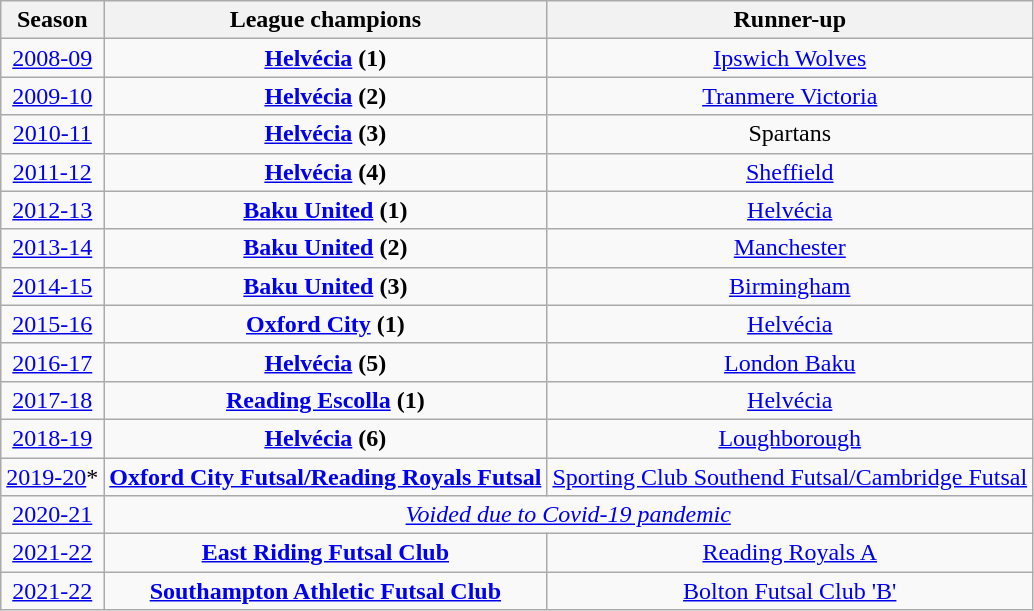<table class="wikitable" style="text-align:center;">
<tr>
<th>Season</th>
<th>League champions</th>
<th>Runner-up</th>
</tr>
<tr>
<td><a href='#'>2008-09</a></td>
<td><strong><a href='#'>Helvécia</a> (1)</strong></td>
<td><a href='#'>Ipswich Wolves</a></td>
</tr>
<tr>
<td><a href='#'>2009-10</a></td>
<td><strong><a href='#'>Helvécia</a> (2)</strong></td>
<td><a href='#'>Tranmere Victoria</a></td>
</tr>
<tr>
<td><a href='#'>2010-11</a></td>
<td><strong><a href='#'>Helvécia</a> (3)</strong></td>
<td>Spartans</td>
</tr>
<tr>
<td><a href='#'>2011-12</a></td>
<td><strong><a href='#'>Helvécia</a> (4)</strong></td>
<td><a href='#'>Sheffield</a></td>
</tr>
<tr>
<td><a href='#'>2012-13</a></td>
<td><strong><a href='#'>Baku United</a> (1)</strong></td>
<td><a href='#'>Helvécia</a></td>
</tr>
<tr>
<td><a href='#'>2013-14</a></td>
<td><strong><a href='#'>Baku United</a> (2)</strong></td>
<td><a href='#'>Manchester</a></td>
</tr>
<tr g>
<td><a href='#'>2014-15</a></td>
<td><strong><a href='#'>Baku United</a> (3)</strong></td>
<td><a href='#'>Birmingham</a></td>
</tr>
<tr>
<td><a href='#'>2015-16</a></td>
<td><strong><a href='#'>Oxford City</a> (1)</strong></td>
<td><a href='#'>Helvécia</a></td>
</tr>
<tr>
<td><a href='#'>2016-17</a></td>
<td><strong><a href='#'>Helvécia</a> (5)</strong></td>
<td><a href='#'>London Baku</a></td>
</tr>
<tr>
<td><a href='#'>2017-18</a></td>
<td><strong><a href='#'>Reading Escolla</a> (1)</strong></td>
<td><a href='#'>Helvécia</a></td>
</tr>
<tr>
<td><a href='#'>2018-19</a></td>
<td><strong><a href='#'>Helvécia</a> (6)</strong></td>
<td><a href='#'>Loughborough</a></td>
</tr>
<tr>
<td><a href='#'>2019-20</a>*</td>
<td><strong><a href='#'>Oxford City Futsal/Reading Royals Futsal</a></strong></td>
<td><a href='#'>Sporting Club Southend Futsal/Cambridge Futsal</a></td>
</tr>
<tr>
<td><a href='#'>2020-21</a></td>
<td colspan="2"><em><a href='#'>Voided due to Covid-19 pandemic</a></em></td>
</tr>
<tr>
<td><a href='#'>2021-22</a></td>
<td><strong><a href='#'>East Riding Futsal Club</a></strong></td>
<td><a href='#'>Reading Royals A</a></td>
</tr>
<tr>
<td><a href='#'>2021-22</a></td>
<td><strong><a href='#'>Southampton Athletic Futsal Club</a></strong></td>
<td><a href='#'>Bolton Futsal Club 'B'</a></td>
</tr>
</table>
